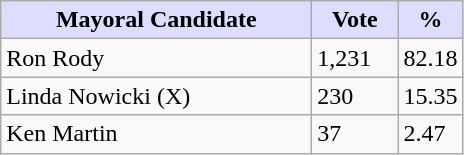<table class="wikitable">
<tr>
<th style="background:#ddf; width:200px;">Mayoral Candidate </th>
<th style="background:#ddf; width:50px;">Vote</th>
<th style="background:#ddf; width:30px;">%</th>
</tr>
<tr>
<td>Ron Rody</td>
<td>1,231</td>
<td>82.18</td>
</tr>
<tr>
<td>Linda Nowicki (X)</td>
<td>230</td>
<td>15.35</td>
</tr>
<tr>
<td>Ken Martin</td>
<td>37</td>
<td>2.47</td>
</tr>
</table>
